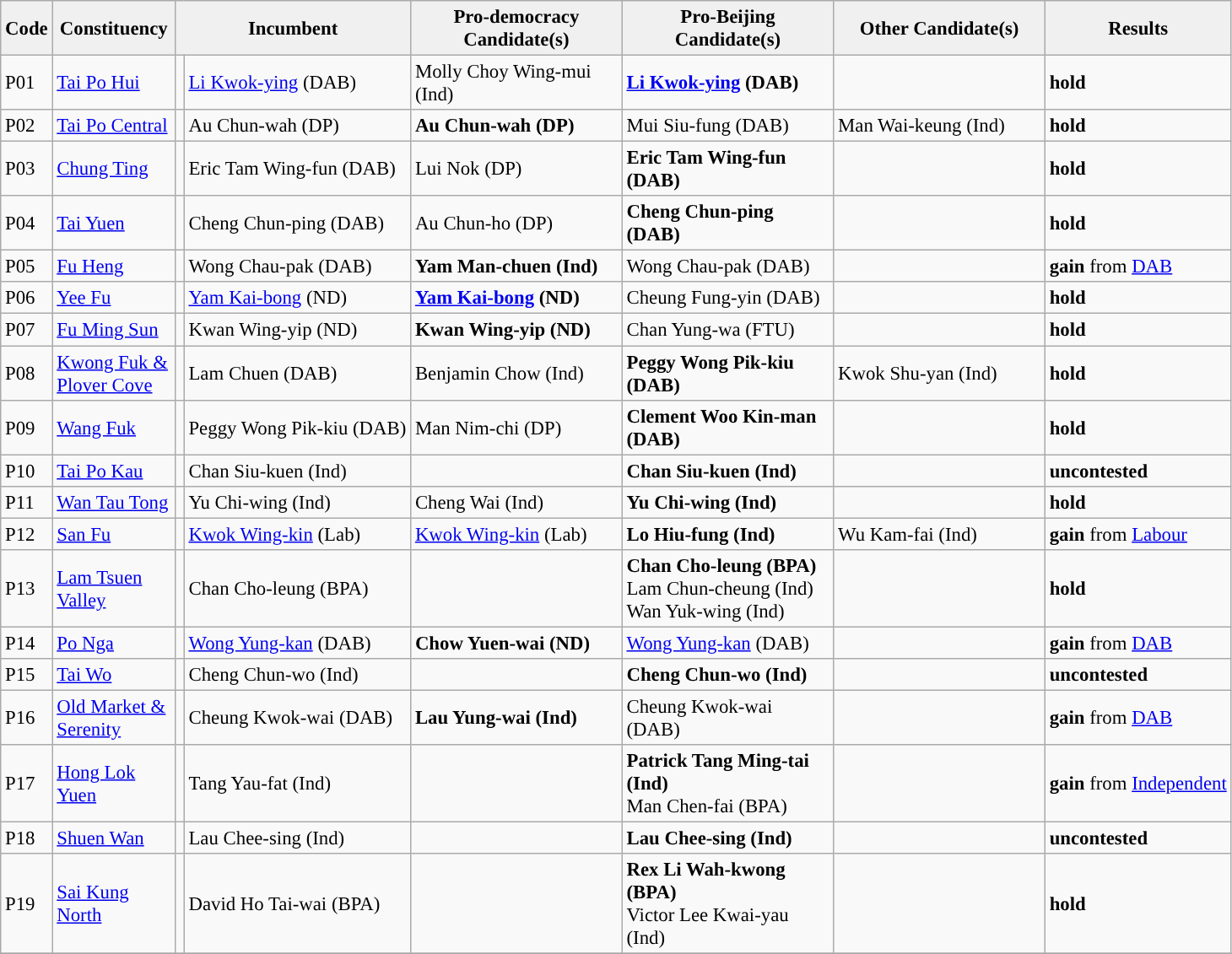<table class="wikitable sortable" style="font-size: 95%;">
<tr>
<th align="center" style="background:#f0f0f0;" width="20px"><strong>Code</strong></th>
<th align="center" style="background:#f0f0f0;" width="90px"><strong>Constituency</strong></th>
<th align="center" style="background:#f0f0f0;" width="120px" colspan=2><strong>Incumbent</strong></th>
<th align="center" style="background:#f0f0f0;" width="160px"><strong>Pro-democracy Candidate(s)</strong></th>
<th align="center" style="background:#f0f0f0;" width="160px"><strong>Pro-Beijing Candidate(s)</strong></th>
<th align="center" style="background:#f0f0f0;" width="160px"><strong>Other Candidate(s)</strong></th>
<th align="center" style="background:#f0f0f0;" width="100px" colspan="2"><strong>Results</strong></th>
</tr>
<tr>
<td>P01</td>
<td><a href='#'>Tai Po Hui</a></td>
<td></td>
<td><a href='#'>Li Kwok-ying</a> (DAB)</td>
<td>Molly Choy Wing-mui (Ind)</td>
<td><strong><a href='#'>Li Kwok-ying</a> (DAB)</strong></td>
<td></td>
<td> <strong>hold</strong></td>
</tr>
<tr>
<td>P02</td>
<td><a href='#'>Tai Po Central</a></td>
<td></td>
<td>Au Chun-wah (DP)</td>
<td><strong>Au Chun-wah (DP)</strong></td>
<td>Mui Siu-fung (DAB)</td>
<td>Man Wai-keung (Ind)</td>
<td> <strong>hold</strong></td>
</tr>
<tr>
<td>P03</td>
<td><a href='#'>Chung Ting</a></td>
<td></td>
<td>Eric Tam Wing-fun (DAB)</td>
<td>Lui Nok (DP)</td>
<td><strong>Eric Tam Wing-fun (DAB)</strong></td>
<td></td>
<td> <strong>hold</strong></td>
</tr>
<tr>
<td>P04</td>
<td><a href='#'>Tai Yuen</a></td>
<td></td>
<td>Cheng Chun-ping (DAB)</td>
<td>Au Chun-ho (DP)</td>
<td><strong>Cheng Chun-ping (DAB) </strong></td>
<td></td>
<td> <strong>hold</strong></td>
</tr>
<tr>
<td>P05</td>
<td><a href='#'>Fu Heng</a></td>
<td></td>
<td>Wong Chau-pak (DAB)</td>
<td><strong>Yam Man-chuen (Ind)</strong></td>
<td>Wong Chau-pak (DAB)</td>
<td></td>
<td> <strong>gain</strong> from <a href='#'>DAB</a></td>
</tr>
<tr>
<td>P06</td>
<td><a href='#'>Yee Fu</a></td>
<td></td>
<td><a href='#'>Yam Kai-bong</a> (ND)</td>
<td><strong><a href='#'>Yam Kai-bong</a> (ND)</strong></td>
<td>Cheung Fung-yin (DAB)</td>
<td></td>
<td> <strong>hold</strong></td>
</tr>
<tr>
<td>P07</td>
<td><a href='#'>Fu Ming Sun</a></td>
<td></td>
<td>Kwan Wing-yip (ND)</td>
<td><strong>Kwan Wing-yip (ND)</strong></td>
<td>Chan Yung-wa (FTU)</td>
<td></td>
<td> <strong>hold</strong></td>
</tr>
<tr>
<td>P08</td>
<td><a href='#'>Kwong Fuk & Plover Cove</a></td>
<td></td>
<td>Lam Chuen (DAB)</td>
<td>Benjamin Chow (Ind)</td>
<td><strong>Peggy Wong Pik-kiu (DAB)</strong></td>
<td>Kwok Shu-yan (Ind)</td>
<td> <strong>hold</strong></td>
</tr>
<tr>
<td>P09</td>
<td><a href='#'>Wang Fuk</a></td>
<td></td>
<td>Peggy Wong Pik-kiu (DAB)</td>
<td>Man Nim-chi (DP)</td>
<td><strong>Clement Woo Kin-man (DAB)</strong></td>
<td></td>
<td> <strong>hold</strong></td>
</tr>
<tr>
<td>P10</td>
<td><a href='#'>Tai Po Kau</a></td>
<td></td>
<td>Chan Siu-kuen (Ind)</td>
<td></td>
<td><strong>Chan Siu-kuen (Ind)</strong></td>
<td></td>
<td> <strong>uncontested</strong></td>
</tr>
<tr>
<td>P11</td>
<td><a href='#'>Wan Tau Tong</a></td>
<td></td>
<td>Yu Chi-wing (Ind)</td>
<td>Cheng Wai (Ind)</td>
<td><strong>Yu Chi-wing (Ind)</strong></td>
<td></td>
<td> <strong>hold</strong></td>
</tr>
<tr>
<td>P12</td>
<td><a href='#'>San Fu</a></td>
<td></td>
<td><a href='#'>Kwok Wing-kin</a> (Lab)</td>
<td><a href='#'>Kwok Wing-kin</a> (Lab)</td>
<td><strong>Lo Hiu-fung (Ind)</strong></td>
<td>Wu Kam-fai (Ind)</td>
<td> <strong>gain</strong> from <a href='#'>Labour</a></td>
</tr>
<tr>
<td>P13</td>
<td><a href='#'>Lam Tsuen Valley</a></td>
<td></td>
<td>Chan Cho-leung (BPA)</td>
<td></td>
<td><strong>Chan Cho-leung (BPA)</strong><br> Lam Chun-cheung (Ind)<br>Wan Yuk-wing (Ind)</td>
<td></td>
<td> <strong>hold</strong></td>
</tr>
<tr>
<td>P14</td>
<td><a href='#'>Po Nga</a></td>
<td></td>
<td><a href='#'>Wong Yung-kan</a> (DAB)</td>
<td><strong>Chow Yuen-wai (ND)</strong></td>
<td><a href='#'>Wong Yung-kan</a> (DAB)</td>
<td></td>
<td> <strong>gain</strong> from <a href='#'>DAB</a></td>
</tr>
<tr>
<td>P15</td>
<td><a href='#'>Tai Wo</a></td>
<td></td>
<td>Cheng Chun-wo (Ind)</td>
<td></td>
<td><strong>Cheng Chun-wo (Ind)</strong></td>
<td></td>
<td> <strong>uncontested</strong></td>
</tr>
<tr>
<td>P16</td>
<td><a href='#'>Old Market & Serenity</a></td>
<td></td>
<td>Cheung Kwok-wai (DAB)</td>
<td><strong>Lau Yung-wai (Ind)</strong></td>
<td>Cheung Kwok-wai (DAB)</td>
<td></td>
<td> <strong>gain</strong> from <a href='#'>DAB</a></td>
</tr>
<tr>
<td>P17</td>
<td><a href='#'>Hong Lok Yuen</a></td>
<td></td>
<td>Tang Yau-fat (Ind)</td>
<td></td>
<td><strong>Patrick Tang Ming-tai (Ind)</strong><br>Man Chen-fai (BPA)</td>
<td></td>
<td> <strong>gain</strong> from <a href='#'>Independent</a></td>
</tr>
<tr>
<td>P18</td>
<td><a href='#'>Shuen Wan</a></td>
<td></td>
<td>Lau Chee-sing (Ind)</td>
<td></td>
<td><strong> Lau Chee-sing (Ind)</strong></td>
<td></td>
<td> <strong>uncontested</strong></td>
</tr>
<tr>
<td>P19</td>
<td><a href='#'>Sai Kung North</a></td>
<td></td>
<td>David Ho Tai-wai (BPA)</td>
<td></td>
<td><strong>Rex Li Wah-kwong (BPA)</strong><br>Victor Lee Kwai-yau (Ind)</td>
<td></td>
<td> <strong>hold</strong></td>
</tr>
<tr>
</tr>
</table>
